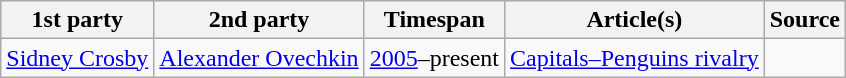<table class="wikitable">
<tr>
<th>1st party</th>
<th>2nd party</th>
<th>Timespan</th>
<th>Article(s)</th>
<th>Source</th>
</tr>
<tr>
<td> <a href='#'>Sidney Crosby</a></td>
<td> <a href='#'>Alexander Ovechkin</a></td>
<td><a href='#'>2005</a>–present</td>
<td><a href='#'>Capitals–Penguins rivalry</a></td>
<td></td>
</tr>
</table>
